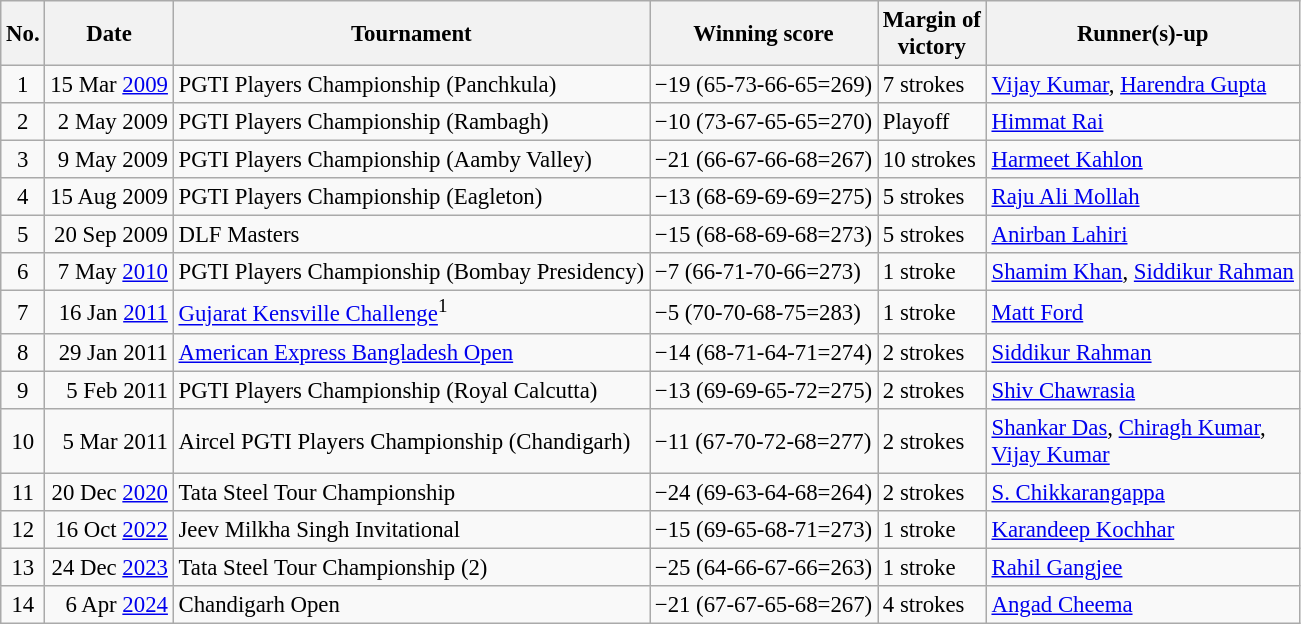<table class="wikitable" style="font-size:95%;">
<tr>
<th>No.</th>
<th>Date</th>
<th>Tournament</th>
<th>Winning score</th>
<th>Margin of<br> victory</th>
<th>Runner(s)-up</th>
</tr>
<tr>
<td align=center>1</td>
<td align=right>15 Mar <a href='#'>2009</a></td>
<td>PGTI Players Championship (Panchkula)</td>
<td>−19 (65-73-66-65=269)</td>
<td>7 strokes</td>
<td> <a href='#'>Vijay Kumar</a>,  <a href='#'>Harendra Gupta</a></td>
</tr>
<tr>
<td align=center>2</td>
<td align=right>2 May 2009</td>
<td>PGTI Players Championship (Rambagh)</td>
<td>−10 (73-67-65-65=270)</td>
<td>Playoff</td>
<td> <a href='#'>Himmat Rai</a></td>
</tr>
<tr>
<td align=center>3</td>
<td align=right>9 May 2009</td>
<td>PGTI Players Championship (Aamby Valley)</td>
<td>−21 (66-67-66-68=267)</td>
<td>10 strokes</td>
<td> <a href='#'>Harmeet Kahlon</a></td>
</tr>
<tr>
<td align=center>4</td>
<td align=right>15 Aug 2009</td>
<td>PGTI Players Championship (Eagleton)</td>
<td>−13 (68-69-69-69=275)</td>
<td>5 strokes</td>
<td> <a href='#'>Raju Ali Mollah</a></td>
</tr>
<tr>
<td align=center>5</td>
<td align=right>20 Sep 2009</td>
<td>DLF Masters</td>
<td>−15 (68-68-69-68=273)</td>
<td>5 strokes</td>
<td> <a href='#'>Anirban Lahiri</a></td>
</tr>
<tr>
<td align=center>6</td>
<td align=right>7 May <a href='#'>2010</a></td>
<td>PGTI Players Championship (Bombay Presidency)</td>
<td>−7 (66-71-70-66=273)</td>
<td>1 stroke</td>
<td> <a href='#'>Shamim Khan</a>,  <a href='#'>Siddikur Rahman</a></td>
</tr>
<tr>
<td align=center>7</td>
<td align=right>16 Jan <a href='#'>2011</a></td>
<td><a href='#'>Gujarat Kensville Challenge</a><sup>1</sup></td>
<td>−5 (70-70-68-75=283)</td>
<td>1 stroke</td>
<td> <a href='#'>Matt Ford</a></td>
</tr>
<tr>
<td align=center>8</td>
<td align=right>29 Jan 2011</td>
<td><a href='#'>American Express Bangladesh Open</a></td>
<td>−14 (68-71-64-71=274)</td>
<td>2 strokes</td>
<td> <a href='#'>Siddikur Rahman</a></td>
</tr>
<tr>
<td align=center>9</td>
<td align=right>5 Feb 2011</td>
<td>PGTI Players Championship (Royal Calcutta)</td>
<td>−13 (69-69-65-72=275)</td>
<td>2 strokes</td>
<td> <a href='#'>Shiv Chawrasia</a></td>
</tr>
<tr>
<td align=center>10</td>
<td align=right>5 Mar 2011</td>
<td>Aircel PGTI Players Championship (Chandigarh)</td>
<td>−11 (67-70-72-68=277)</td>
<td>2 strokes</td>
<td> <a href='#'>Shankar Das</a>,  <a href='#'>Chiragh Kumar</a>,<br> <a href='#'>Vijay Kumar</a></td>
</tr>
<tr>
<td align=center>11</td>
<td align=right>20 Dec <a href='#'>2020</a></td>
<td>Tata Steel Tour Championship</td>
<td>−24 (69-63-64-68=264)</td>
<td>2 strokes</td>
<td> <a href='#'>S. Chikkarangappa</a></td>
</tr>
<tr>
<td align=center>12</td>
<td align=right>16 Oct <a href='#'>2022</a></td>
<td>Jeev Milkha Singh Invitational</td>
<td>−15 (69-65-68-71=273)</td>
<td>1 stroke</td>
<td> <a href='#'>Karandeep Kochhar</a></td>
</tr>
<tr>
<td align=center>13</td>
<td align=right>24 Dec <a href='#'>2023</a></td>
<td>Tata Steel Tour Championship (2)</td>
<td>−25 (64-66-67-66=263)</td>
<td>1 stroke</td>
<td> <a href='#'>Rahil Gangjee</a></td>
</tr>
<tr>
<td align=center>14</td>
<td align=right>6 Apr <a href='#'>2024</a></td>
<td>Chandigarh Open</td>
<td>−21 (67-67-65-68=267)</td>
<td>4 strokes</td>
<td> <a href='#'>Angad Cheema</a></td>
</tr>
</table>
